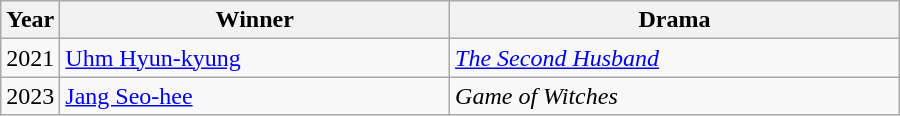<table class="wikitable" style="width:600px">
<tr>
<th width=10>Year</th>
<th>Winner</th>
<th>Drama</th>
</tr>
<tr>
<td>2021</td>
<td><a href='#'>Uhm Hyun-kyung</a></td>
<td><em><a href='#'>The Second Husband</a></em></td>
</tr>
<tr>
<td>2023</td>
<td><a href='#'>Jang Seo-hee</a></td>
<td><em>Game of Witches</em></td>
</tr>
</table>
